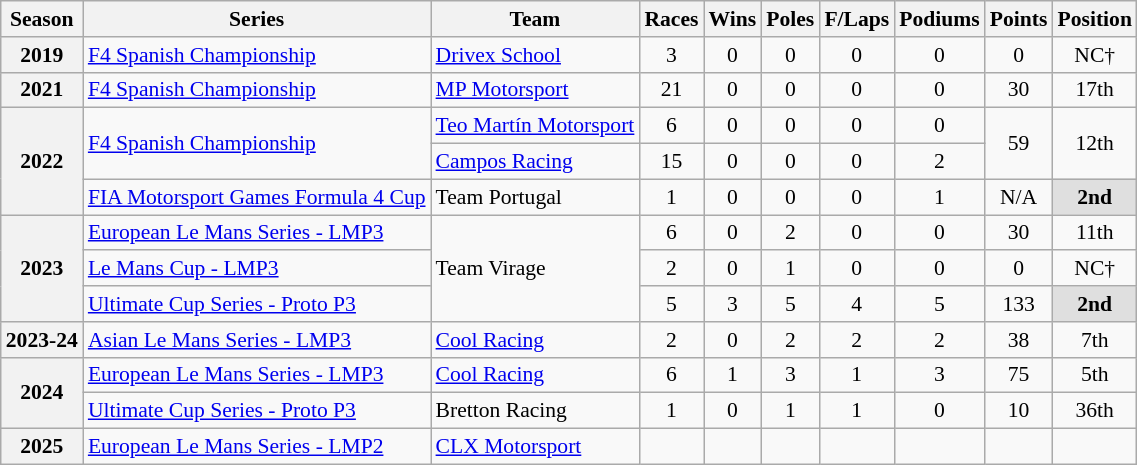<table class="wikitable" style="font-size: 90%; text-align:center">
<tr>
<th>Season</th>
<th>Series</th>
<th>Team</th>
<th>Races</th>
<th>Wins</th>
<th>Poles</th>
<th>F/Laps</th>
<th>Podiums</th>
<th>Points</th>
<th>Position</th>
</tr>
<tr>
<th>2019</th>
<td align=left><a href='#'>F4 Spanish Championship</a></td>
<td align=left><a href='#'>Drivex School</a></td>
<td>3</td>
<td>0</td>
<td>0</td>
<td>0</td>
<td>0</td>
<td>0</td>
<td>NC†</td>
</tr>
<tr>
<th>2021</th>
<td align=left><a href='#'>F4 Spanish Championship</a></td>
<td align=left><a href='#'>MP Motorsport</a></td>
<td>21</td>
<td>0</td>
<td>0</td>
<td>0</td>
<td>0</td>
<td>30</td>
<td>17th</td>
</tr>
<tr>
<th rowspan=3>2022</th>
<td rowspan="2" align=left><a href='#'>F4 Spanish Championship</a></td>
<td align="left" nowrap><a href='#'>Teo Martín Motorsport</a></td>
<td>6</td>
<td>0</td>
<td>0</td>
<td>0</td>
<td>0</td>
<td rowspan="2">59</td>
<td rowspan="2">12th</td>
</tr>
<tr>
<td align="left"><a href='#'>Campos Racing</a></td>
<td>15</td>
<td>0</td>
<td>0</td>
<td>0</td>
<td>2</td>
</tr>
<tr>
<td align=left nowrap><a href='#'>FIA Motorsport Games Formula 4 Cup</a></td>
<td align=left>Team Portugal</td>
<td>1</td>
<td>0</td>
<td>0</td>
<td>0</td>
<td>1</td>
<td>N/A</td>
<td style="background:#DFDFDF"><strong>2nd</strong></td>
</tr>
<tr>
<th rowspan="3">2023</th>
<td align=left><a href='#'>European Le Mans Series - LMP3</a></td>
<td rowspan="3" align="left">Team Virage</td>
<td>6</td>
<td>0</td>
<td>2</td>
<td>0</td>
<td>0</td>
<td>30</td>
<td>11th</td>
</tr>
<tr>
<td align=left><a href='#'>Le Mans Cup - LMP3</a></td>
<td>2</td>
<td>0</td>
<td>1</td>
<td>0</td>
<td>0</td>
<td>0</td>
<td>NC†</td>
</tr>
<tr>
<td align=left><a href='#'>Ultimate Cup Series - Proto P3</a></td>
<td>5</td>
<td>3</td>
<td>5</td>
<td>4</td>
<td>5</td>
<td>133</td>
<td style="background:#DFDFDF"><strong>2nd</strong></td>
</tr>
<tr>
<th>2023-24</th>
<td align=left><a href='#'>Asian Le Mans Series - LMP3</a></td>
<td align=left><a href='#'>Cool Racing</a></td>
<td>2</td>
<td>0</td>
<td>2</td>
<td>2</td>
<td>2</td>
<td>38</td>
<td>7th</td>
</tr>
<tr>
<th rowspan="2">2024</th>
<td align=left><a href='#'>European Le Mans Series - LMP3</a></td>
<td align=left><a href='#'>Cool Racing</a></td>
<td>6</td>
<td>1</td>
<td>3</td>
<td>1</td>
<td>3</td>
<td>75</td>
<td>5th</td>
</tr>
<tr>
<td align=left><a href='#'>Ultimate Cup Series - Proto P3</a></td>
<td align=left>Bretton Racing</td>
<td>1</td>
<td>0</td>
<td>1</td>
<td>1</td>
<td>0</td>
<td>10</td>
<td>36th</td>
</tr>
<tr>
<th>2025</th>
<td align=left><a href='#'>European Le Mans Series - LMP2</a></td>
<td align=left><a href='#'>CLX Motorsport</a></td>
<td></td>
<td></td>
<td></td>
<td></td>
<td></td>
<td></td>
<td></td>
</tr>
</table>
